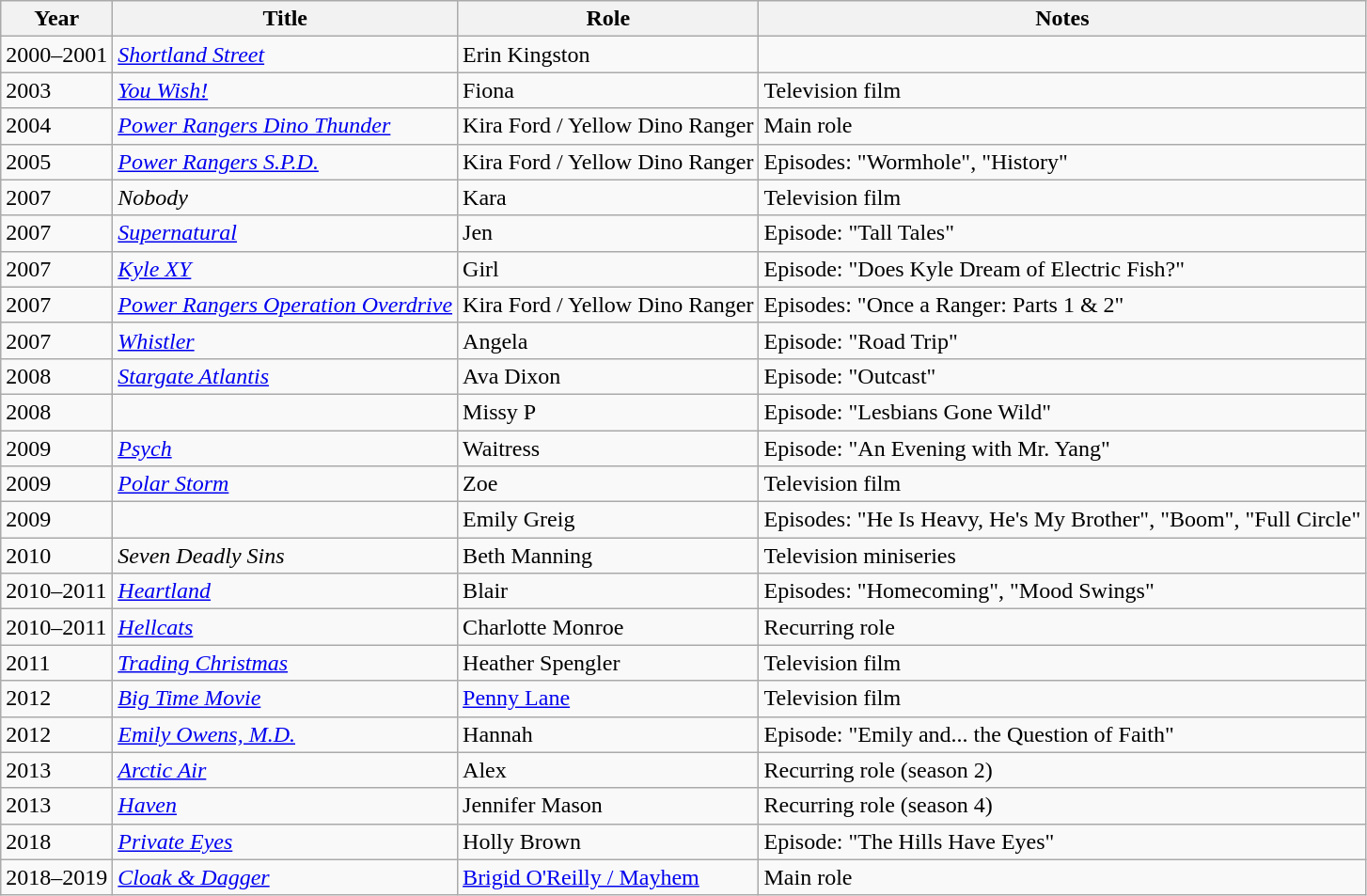<table class="wikitable sortable">
<tr>
<th>Year</th>
<th>Title</th>
<th>Role</th>
<th class="unsortable">Notes</th>
</tr>
<tr>
<td>2000–2001</td>
<td><em><a href='#'>Shortland Street</a></em></td>
<td>Erin Kingston</td>
<td></td>
</tr>
<tr>
<td>2003</td>
<td><em><a href='#'>You Wish!</a></em></td>
<td>Fiona</td>
<td>Television film</td>
</tr>
<tr>
<td>2004</td>
<td><em><a href='#'>Power Rangers Dino Thunder</a></em></td>
<td>Kira Ford / Yellow Dino Ranger</td>
<td>Main role</td>
</tr>
<tr>
<td>2005</td>
<td><em><a href='#'>Power Rangers S.P.D.</a></em></td>
<td>Kira Ford / Yellow Dino Ranger</td>
<td>Episodes: "Wormhole", "History"</td>
</tr>
<tr>
<td>2007</td>
<td><em>Nobody</em></td>
<td>Kara</td>
<td>Television film</td>
</tr>
<tr>
<td>2007</td>
<td><em><a href='#'>Supernatural</a></em></td>
<td>Jen</td>
<td>Episode: "Tall Tales"</td>
</tr>
<tr>
<td>2007</td>
<td><em><a href='#'>Kyle XY</a></em></td>
<td>Girl</td>
<td>Episode: "Does Kyle Dream of Electric Fish?"</td>
</tr>
<tr>
<td>2007</td>
<td><em><a href='#'>Power Rangers Operation Overdrive</a></em></td>
<td>Kira Ford / Yellow Dino Ranger</td>
<td>Episodes: "Once a Ranger: Parts 1 & 2"</td>
</tr>
<tr>
<td>2007</td>
<td><em><a href='#'>Whistler</a></em></td>
<td>Angela</td>
<td>Episode: "Road Trip"</td>
</tr>
<tr>
<td>2008</td>
<td><em><a href='#'>Stargate Atlantis</a></em></td>
<td>Ava Dixon</td>
<td>Episode: "Outcast"</td>
</tr>
<tr>
<td>2008</td>
<td><em></em></td>
<td>Missy P</td>
<td>Episode: "Lesbians Gone Wild"</td>
</tr>
<tr>
<td>2009</td>
<td><em><a href='#'>Psych</a></em></td>
<td>Waitress</td>
<td>Episode: "An Evening with Mr. Yang"</td>
</tr>
<tr>
<td>2009</td>
<td><em><a href='#'>Polar Storm</a></em></td>
<td>Zoe</td>
<td>Television film</td>
</tr>
<tr>
<td>2009</td>
<td><em></em></td>
<td>Emily Greig</td>
<td>Episodes: "He Is Heavy, He's My Brother", "Boom", "Full Circle"</td>
</tr>
<tr>
<td>2010</td>
<td><em>Seven Deadly Sins</em></td>
<td>Beth Manning</td>
<td>Television miniseries</td>
</tr>
<tr>
<td>2010–2011</td>
<td><em><a href='#'>Heartland</a></em></td>
<td>Blair</td>
<td>Episodes: "Homecoming", "Mood Swings"</td>
</tr>
<tr>
<td>2010–2011</td>
<td><em><a href='#'>Hellcats</a></em></td>
<td>Charlotte Monroe</td>
<td>Recurring role</td>
</tr>
<tr>
<td>2011</td>
<td><em><a href='#'>Trading Christmas</a></em></td>
<td>Heather Spengler</td>
<td>Television film</td>
</tr>
<tr>
<td>2012</td>
<td><em><a href='#'>Big Time Movie</a></em></td>
<td><a href='#'>Penny Lane</a></td>
<td>Television film</td>
</tr>
<tr>
<td>2012</td>
<td><em><a href='#'>Emily Owens, M.D.</a></em></td>
<td>Hannah</td>
<td>Episode: "Emily and... the Question of Faith"</td>
</tr>
<tr>
<td>2013</td>
<td><em><a href='#'>Arctic Air</a></em></td>
<td>Alex</td>
<td>Recurring role (season 2)</td>
</tr>
<tr>
<td>2013</td>
<td><em><a href='#'>Haven</a></em></td>
<td>Jennifer Mason</td>
<td>Recurring role (season 4)</td>
</tr>
<tr>
<td>2018</td>
<td><em><a href='#'>Private Eyes</a></em></td>
<td>Holly Brown</td>
<td>Episode: "The Hills Have Eyes"</td>
</tr>
<tr>
<td>2018–2019</td>
<td><em><a href='#'>Cloak & Dagger</a></em></td>
<td><a href='#'>Brigid O'Reilly / Mayhem</a></td>
<td>Main role</td>
</tr>
</table>
